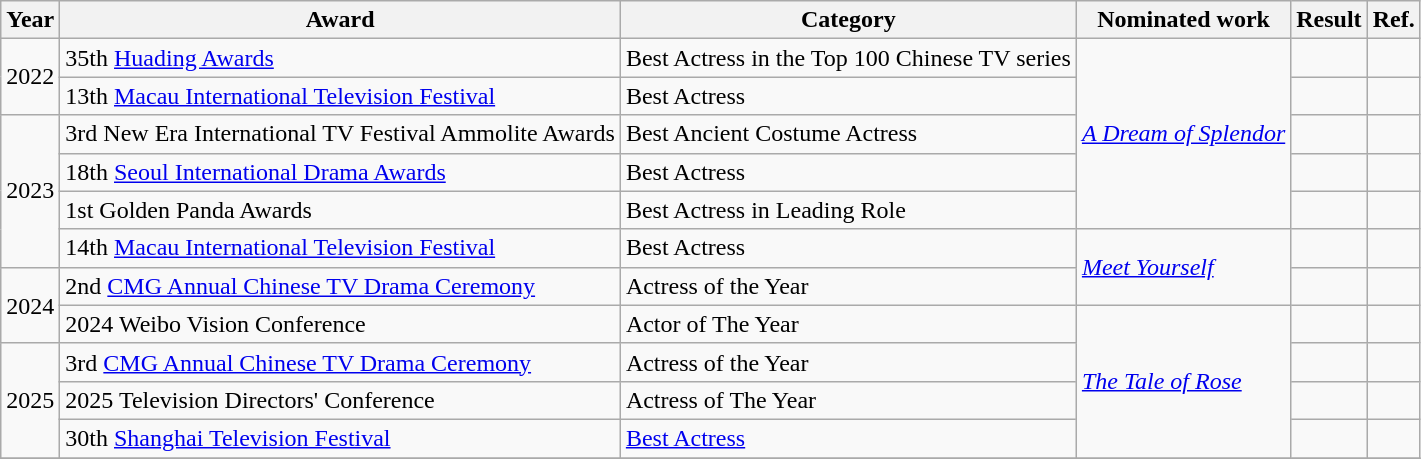<table class="wikitable sortable">
<tr>
<th>Year</th>
<th>Award</th>
<th>Category</th>
<th>Nominated work</th>
<th>Result</th>
<th>Ref.</th>
</tr>
<tr>
<td rowspan=2>2022</td>
<td>35th <a href='#'>Huading Awards</a></td>
<td>Best Actress in the Top 100 Chinese TV series</td>
<td rowspan=5><em><a href='#'>A Dream of Splendor</a></em></td>
<td></td>
<td></td>
</tr>
<tr>
<td>13th <a href='#'>Macau International Television Festival</a></td>
<td>Best Actress</td>
<td></td>
<td></td>
</tr>
<tr>
<td rowspan=4>2023</td>
<td>3rd New Era International TV Festival Ammolite Awards</td>
<td>Best Ancient Costume Actress</td>
<td></td>
<td></td>
</tr>
<tr>
<td>18th <a href='#'>Seoul International Drama Awards</a></td>
<td>Best Actress</td>
<td></td>
<td></td>
</tr>
<tr>
<td>1st Golden Panda Awards</td>
<td>Best Actress in Leading Role</td>
<td></td>
<td></td>
</tr>
<tr>
<td>14th <a href='#'>Macau International Television Festival</a></td>
<td>Best Actress</td>
<td rowspan=2><em><a href='#'>Meet Yourself</a></em></td>
<td></td>
<td></td>
</tr>
<tr>
<td rowspan=2>2024</td>
<td>2nd <a href='#'>CMG Annual Chinese TV Drama Ceremony</a></td>
<td>Actress of the Year</td>
<td></td>
<td></td>
</tr>
<tr>
<td>2024 Weibo Vision Conference</td>
<td>Actor of The Year</td>
<td rowspan=4><em><a href='#'>The Tale of Rose</a></em></td>
<td></td>
<td></td>
</tr>
<tr>
<td rowspan=3>2025</td>
<td>3rd <a href='#'>CMG Annual Chinese TV Drama Ceremony</a></td>
<td>Actress of the Year</td>
<td></td>
<td></td>
</tr>
<tr>
<td>2025 Television Directors' Conference</td>
<td>Actress of The Year</td>
<td></td>
<td></td>
</tr>
<tr>
<td>30th <a href='#'>Shanghai Television Festival</a></td>
<td><a href='#'>Best Actress</a></td>
<td></td>
<td></td>
</tr>
<tr>
</tr>
</table>
